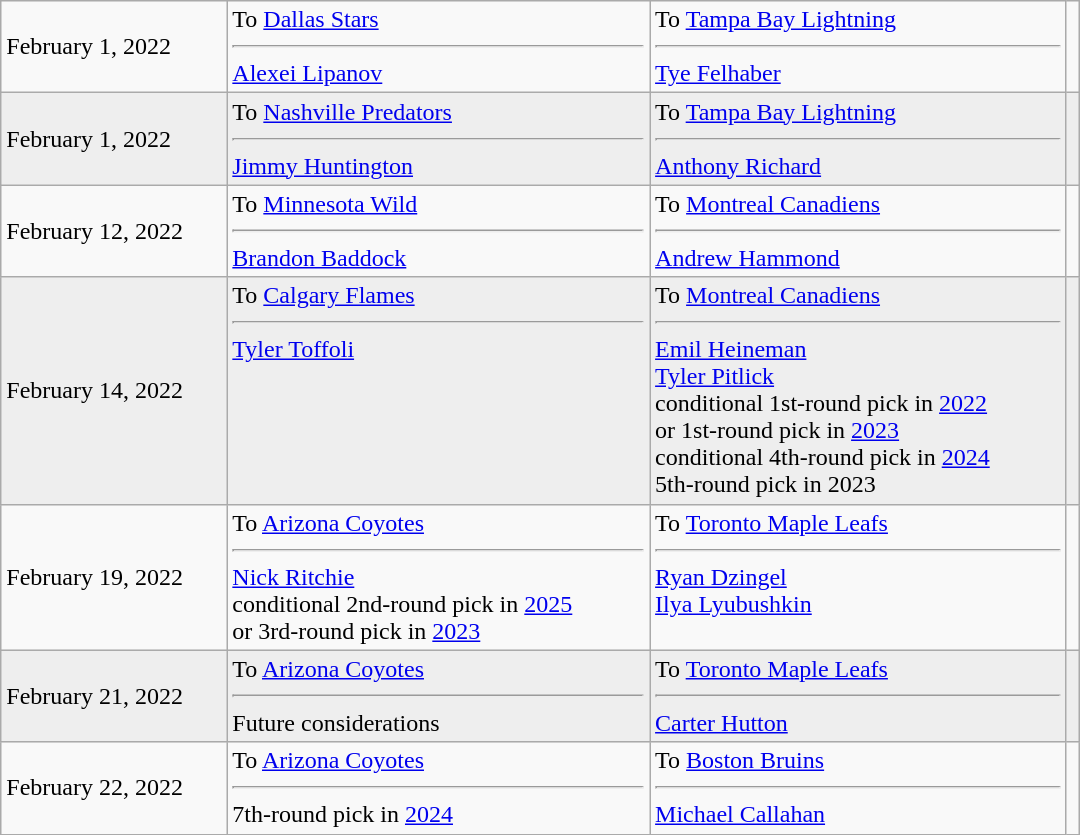<table cellspacing=0 class="wikitable" style="border:1px solid #999999; width:720px;">
<tr>
<td>February 1, 2022</td>
<td valign="top">To <a href='#'>Dallas Stars</a><hr><a href='#'>Alexei Lipanov</a></td>
<td valign="top">To <a href='#'>Tampa Bay Lightning</a><hr><a href='#'>Tye Felhaber</a></td>
<td></td>
</tr>
<tr bgcolor="eeeeee">
<td>February 1, 2022</td>
<td valign="top">To <a href='#'>Nashville Predators</a><hr><a href='#'>Jimmy Huntington</a></td>
<td valign="top">To <a href='#'>Tampa Bay Lightning</a><hr><a href='#'>Anthony Richard</a></td>
<td></td>
</tr>
<tr>
<td>February 12, 2022</td>
<td valign="top">To <a href='#'>Minnesota Wild</a><hr><a href='#'>Brandon Baddock</a></td>
<td valign="top">To <a href='#'>Montreal Canadiens</a><hr><a href='#'>Andrew Hammond</a></td>
<td></td>
</tr>
<tr bgcolor="eeeeee">
<td>February 14, 2022</td>
<td valign="top">To <a href='#'>Calgary Flames</a><hr><a href='#'>Tyler Toffoli</a></td>
<td valign="top">To <a href='#'>Montreal Canadiens</a><hr><a href='#'>Emil Heineman</a><br><a href='#'>Tyler Pitlick</a><br><span>conditional</span> 1st-round pick in <a href='#'>2022</a><br>or 1st-round pick in <a href='#'>2023</a><br><span>conditional</span> 4th-round pick in <a href='#'>2024</a><br>5th-round pick in 2023</td>
<td></td>
</tr>
<tr>
<td>February 19, 2022</td>
<td valign="top">To <a href='#'>Arizona Coyotes</a><hr><a href='#'>Nick Ritchie</a><br><span>conditional</span> 2nd-round pick in <a href='#'>2025</a><br>or 3rd-round pick in <a href='#'>2023</a></td>
<td valign="top">To <a href='#'>Toronto Maple Leafs</a><hr><a href='#'>Ryan Dzingel</a><br><a href='#'>Ilya Lyubushkin</a></td>
<td></td>
</tr>
<tr bgcolor="eeeeee">
<td>February 21, 2022</td>
<td valign="top">To <a href='#'>Arizona Coyotes</a><hr><span>Future considerations</span></td>
<td valign="top">To <a href='#'>Toronto Maple Leafs</a><hr><a href='#'>Carter Hutton</a></td>
<td></td>
</tr>
<tr>
<td>February 22, 2022</td>
<td valign="top">To <a href='#'>Arizona Coyotes</a><hr>7th-round pick in <a href='#'>2024</a></td>
<td valign="top">To <a href='#'>Boston Bruins</a><hr><a href='#'>Michael Callahan</a></td>
<td></td>
</tr>
</table>
